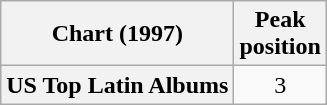<table class="wikitable sortable plainrowheaders" style="text-align:center;">
<tr>
<th scope="col">Chart (1997)</th>
<th scope="col">Peak<br>position</th>
</tr>
<tr>
<th scope="row">US Top Latin Albums</th>
<td>3</td>
</tr>
</table>
